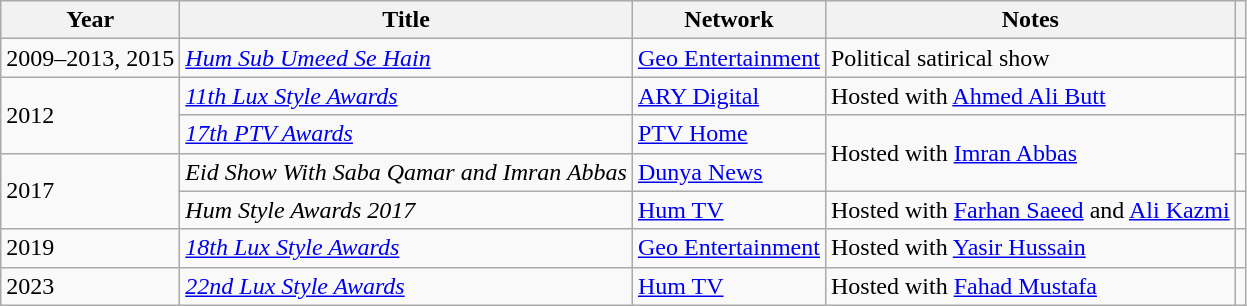<table class="wikitable">
<tr>
<th>Year</th>
<th>Title</th>
<th>Network</th>
<th>Notes</th>
<th scope="col" class="unsortable"></th>
</tr>
<tr>
<td>2009–2013, 2015</td>
<td><em><a href='#'>Hum Sub Umeed Se Hain</a></em></td>
<td><a href='#'>Geo Entertainment</a></td>
<td>Political satirical show</td>
<td></td>
</tr>
<tr>
<td rowspan="2">2012</td>
<td><em><a href='#'>11th Lux Style Awards</a></em></td>
<td><a href='#'>ARY Digital</a></td>
<td>Hosted with <a href='#'>Ahmed Ali Butt</a></td>
<td></td>
</tr>
<tr>
<td><em><a href='#'>17th PTV Awards</a></em></td>
<td><a href='#'>PTV Home</a></td>
<td rowspan="2">Hosted with <a href='#'>Imran Abbas</a></td>
<td></td>
</tr>
<tr>
<td rowspan="2">2017</td>
<td><em>Eid Show With Saba Qamar and Imran Abbas</em></td>
<td><a href='#'>Dunya News</a></td>
<td></td>
</tr>
<tr>
<td><em>Hum Style Awards 2017</em></td>
<td><a href='#'>Hum TV</a></td>
<td>Hosted with <a href='#'>Farhan Saeed</a> and <a href='#'>Ali Kazmi</a></td>
<td></td>
</tr>
<tr>
<td>2019</td>
<td><em><a href='#'>18th Lux Style Awards</a></em></td>
<td><a href='#'>Geo Entertainment</a></td>
<td>Hosted with <a href='#'>Yasir Hussain</a></td>
<td></td>
</tr>
<tr>
<td>2023</td>
<td><em><a href='#'>22nd Lux Style Awards</a></em></td>
<td><a href='#'>Hum TV</a></td>
<td>Hosted with <a href='#'>Fahad Mustafa</a></td>
<td></td>
</tr>
</table>
